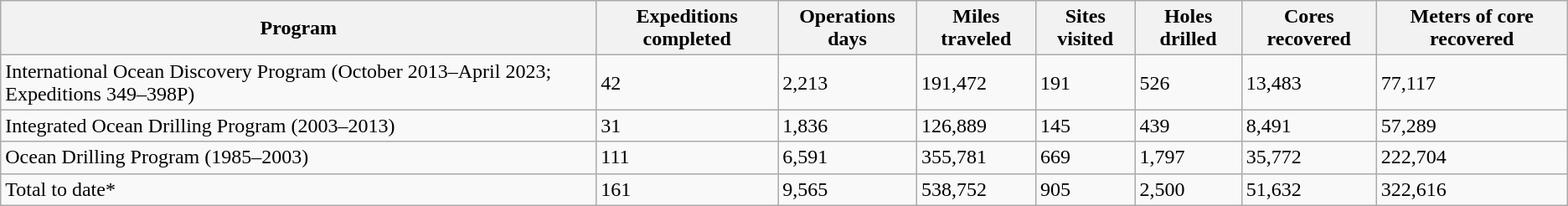<table class="wikitable">
<tr>
<th>Program</th>
<th>Expeditions completed</th>
<th>Operations days</th>
<th>Miles traveled</th>
<th>Sites visited</th>
<th>Holes drilled</th>
<th>Cores recovered</th>
<th>Meters of core recovered</th>
</tr>
<tr>
<td>International Ocean Discovery Program (October 2013–April 2023; Expeditions 349–398P)</td>
<td>42</td>
<td>2,213</td>
<td>191,472</td>
<td>191</td>
<td>526</td>
<td>13,483</td>
<td>77,117</td>
</tr>
<tr>
<td>Integrated Ocean Drilling Program (2003–2013)</td>
<td>31</td>
<td>1,836</td>
<td>126,889</td>
<td>145</td>
<td>439</td>
<td>8,491</td>
<td>57,289</td>
</tr>
<tr>
<td>Ocean Drilling Program (1985–2003)</td>
<td>111</td>
<td>6,591</td>
<td>355,781</td>
<td>669</td>
<td>1,797</td>
<td>35,772</td>
<td>222,704</td>
</tr>
<tr>
<td>Total to date*</td>
<td>161</td>
<td>9,565</td>
<td>538,752</td>
<td>905</td>
<td>2,500</td>
<td>51,632</td>
<td>322,616</td>
</tr>
</table>
